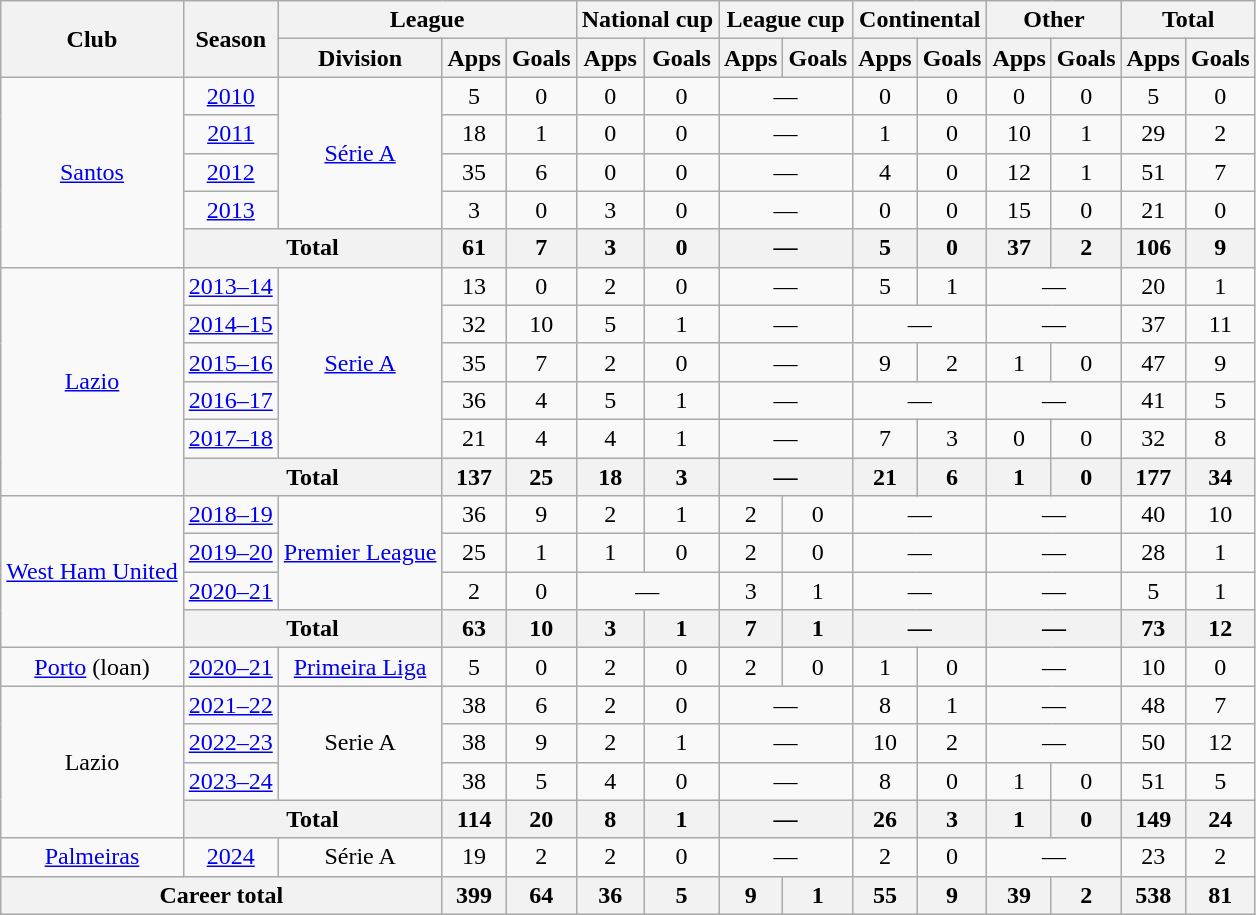<table class="wikitable" style="font-size:100%; text-align:center;">
<tr>
<th rowspan="2">Club</th>
<th rowspan="2">Season</th>
<th colspan="3">League</th>
<th colspan="2">National cup</th>
<th colspan="2">League cup</th>
<th colspan="2">Continental</th>
<th colspan="2">Other</th>
<th colspan="2">Total</th>
</tr>
<tr>
<th>Division</th>
<th>Apps</th>
<th>Goals</th>
<th>Apps</th>
<th>Goals</th>
<th>Apps</th>
<th>Goals</th>
<th>Apps</th>
<th>Goals</th>
<th>Apps</th>
<th>Goals</th>
<th>Apps</th>
<th>Goals</th>
</tr>
<tr>
<td rowspan="5"><a href='#'>Santos</a></td>
<td><a href='#'>2010</a></td>
<td rowspan="4"><a href='#'>Série A</a></td>
<td>5</td>
<td>0</td>
<td>0</td>
<td>0</td>
<td colspan="2">—</td>
<td>0</td>
<td>0</td>
<td>0</td>
<td>0</td>
<td>5</td>
<td>0</td>
</tr>
<tr>
<td><a href='#'>2011</a></td>
<td>18</td>
<td>1</td>
<td>0</td>
<td>0</td>
<td colspan="2">—</td>
<td>1</td>
<td>0</td>
<td>10</td>
<td>1</td>
<td>29</td>
<td>2</td>
</tr>
<tr>
<td><a href='#'>2012</a></td>
<td>35</td>
<td>6</td>
<td>0</td>
<td>0</td>
<td colspan="2">—</td>
<td>4</td>
<td>0</td>
<td>12</td>
<td>1</td>
<td>51</td>
<td>7</td>
</tr>
<tr>
<td><a href='#'>2013</a></td>
<td>3</td>
<td>0</td>
<td>3</td>
<td>0</td>
<td colspan="2">—</td>
<td>0</td>
<td>0</td>
<td>15</td>
<td>0</td>
<td>21</td>
<td>0</td>
</tr>
<tr>
<th colspan="2">Total</th>
<th>61</th>
<th>7</th>
<th>3</th>
<th>0</th>
<th colspan="2">—</th>
<th>5</th>
<th>0</th>
<th>37</th>
<th>2</th>
<th>106</th>
<th>9</th>
</tr>
<tr>
<td rowspan="6"><a href='#'>Lazio</a></td>
<td><a href='#'>2013–14</a></td>
<td rowspan="5"><a href='#'>Serie A</a></td>
<td>13</td>
<td>0</td>
<td>2</td>
<td>0</td>
<td colspan="2">—</td>
<td>5</td>
<td>1</td>
<td colspan="2">—</td>
<td>20</td>
<td>1</td>
</tr>
<tr>
<td><a href='#'>2014–15</a></td>
<td>32</td>
<td>10</td>
<td>5</td>
<td>1</td>
<td colspan="2">—</td>
<td colspan="2">—</td>
<td colspan="2">—</td>
<td>37</td>
<td>11</td>
</tr>
<tr>
<td><a href='#'>2015–16</a></td>
<td>35</td>
<td>7</td>
<td>2</td>
<td>0</td>
<td colspan="2">—</td>
<td>9</td>
<td>2</td>
<td>1</td>
<td>0</td>
<td>47</td>
<td>9</td>
</tr>
<tr>
<td><a href='#'>2016–17</a></td>
<td>36</td>
<td>4</td>
<td>5</td>
<td>1</td>
<td colspan="2">—</td>
<td colspan="2">—</td>
<td colspan="2">—</td>
<td>41</td>
<td>5</td>
</tr>
<tr>
<td><a href='#'>2017–18</a></td>
<td>21</td>
<td>4</td>
<td>4</td>
<td>1</td>
<td colspan="2">—</td>
<td>7</td>
<td>3</td>
<td>0</td>
<td>0</td>
<td>32</td>
<td>8</td>
</tr>
<tr>
<th colspan="2">Total</th>
<th>137</th>
<th>25</th>
<th>18</th>
<th>3</th>
<th colspan="2">—</th>
<th>21</th>
<th>6</th>
<th>1</th>
<th>0</th>
<th>177</th>
<th>34</th>
</tr>
<tr>
<td rowspan="4"><a href='#'>West Ham United</a></td>
<td><a href='#'>2018–19</a></td>
<td rowspan="3"><a href='#'>Premier League</a></td>
<td>36</td>
<td>9</td>
<td>2</td>
<td>1</td>
<td>2</td>
<td>0</td>
<td colspan="2">—</td>
<td colspan="2">—</td>
<td>40</td>
<td>10</td>
</tr>
<tr>
<td><a href='#'>2019–20</a></td>
<td>25</td>
<td>1</td>
<td>1</td>
<td>0</td>
<td>2</td>
<td>0</td>
<td colspan="2">—</td>
<td colspan="2">—</td>
<td>28</td>
<td>1</td>
</tr>
<tr>
<td><a href='#'>2020–21</a></td>
<td>2</td>
<td>0</td>
<td colspan="2">—</td>
<td>3</td>
<td>1</td>
<td colspan="2">—</td>
<td colspan="2">—</td>
<td>5</td>
<td>1</td>
</tr>
<tr>
<th colspan="2">Total</th>
<th>63</th>
<th>10</th>
<th>3</th>
<th>1</th>
<th>7</th>
<th>1</th>
<th colspan="2">—</th>
<th colspan="2">—</th>
<th>73</th>
<th>12</th>
</tr>
<tr>
<td><a href='#'>Porto</a> (loan)</td>
<td><a href='#'>2020–21</a></td>
<td><a href='#'>Primeira Liga</a></td>
<td>5</td>
<td>0</td>
<td>2</td>
<td>0</td>
<td>2</td>
<td>0</td>
<td>1</td>
<td>0</td>
<td colspan="2">—</td>
<td>10</td>
<td>0</td>
</tr>
<tr>
<td rowspan="4">Lazio</td>
<td><a href='#'>2021–22</a></td>
<td rowspan="3">Serie A</td>
<td>38</td>
<td>6</td>
<td>2</td>
<td>0</td>
<td colspan="2">—</td>
<td>8</td>
<td>1</td>
<td colspan="2">—</td>
<td>48</td>
<td>7</td>
</tr>
<tr>
<td><a href='#'>2022–23</a></td>
<td>38</td>
<td>9</td>
<td>2</td>
<td>1</td>
<td colspan="2">—</td>
<td>10</td>
<td>2</td>
<td colspan="2">—</td>
<td>50</td>
<td>12</td>
</tr>
<tr>
<td><a href='#'>2023–24</a></td>
<td>38</td>
<td>5</td>
<td>4</td>
<td>0</td>
<td colspan="2">—</td>
<td>8</td>
<td>0</td>
<td>1</td>
<td>0</td>
<td>51</td>
<td>5</td>
</tr>
<tr>
<th colspan="2">Total</th>
<th>114</th>
<th>20</th>
<th>8</th>
<th>1</th>
<th colspan="2">—</th>
<th>26</th>
<th>3</th>
<th>1</th>
<th>0</th>
<th>149</th>
<th>24</th>
</tr>
<tr>
<td><a href='#'>Palmeiras</a></td>
<td><a href='#'>2024</a></td>
<td>Série A</td>
<td>19</td>
<td>2</td>
<td>2</td>
<td>0</td>
<td colspan="2">—</td>
<td>2</td>
<td>0</td>
<td colspan="2">—</td>
<td>23</td>
<td>2</td>
</tr>
<tr>
<th colspan="3">Career total</th>
<th>399</th>
<th>64</th>
<th>36</th>
<th>5</th>
<th>9</th>
<th>1</th>
<th>55</th>
<th>9</th>
<th>39</th>
<th>2</th>
<th>538</th>
<th>81</th>
</tr>
</table>
